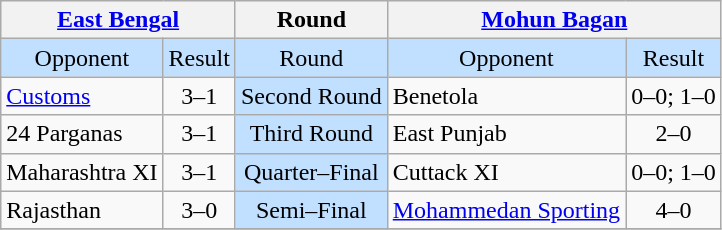<table class="wikitable" style="text-align:center">
<tr>
<th colspan="2"><a href='#'>East Bengal</a></th>
<th>Round</th>
<th colspan="2"><a href='#'>Mohun Bagan</a></th>
</tr>
<tr style="background:#C1E0FF">
<td>Opponent</td>
<td colspan="1">Result</td>
<td>Round</td>
<td>Opponent</td>
<td colspan="1">Result</td>
</tr>
<tr>
<td style="text-align:left"><a href='#'>Customs</a></td>
<td colspan="1">3–1</td>
<td style="background:#C1E0FF">Second Round</td>
<td style="text-align:left">Benetola</td>
<td colspan="1">0–0; 1–0</td>
</tr>
<tr>
<td style="text-align:left">24 Parganas</td>
<td colspan="1">3–1</td>
<td style="background:#C1E0FF">Third Round</td>
<td style="text-align:left">East Punjab</td>
<td colspan="1">2–0</td>
</tr>
<tr>
<td style="text-align:left">Maharashtra XI</td>
<td colspan="1">3–1</td>
<td style="background:#C1E0FF">Quarter–Final</td>
<td style="text-align:left">Cuttack XI</td>
<td colspan="1">0–0; 1–0</td>
</tr>
<tr>
<td style="text-align:left">Rajasthan</td>
<td colspan="1">3–0</td>
<td style="background:#C1E0FF">Semi–Final</td>
<td style="text-align:left"><a href='#'>Mohammedan Sporting</a></td>
<td colspan="1">4–0</td>
</tr>
<tr>
</tr>
</table>
